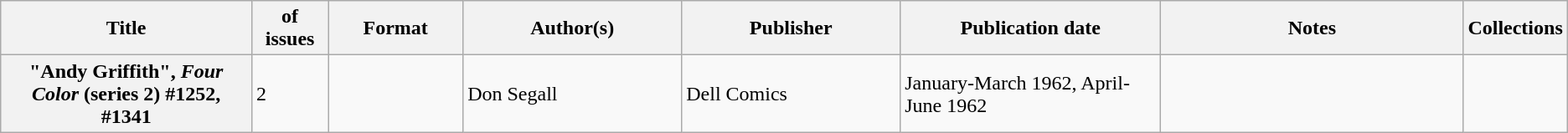<table class="wikitable">
<tr>
<th>Title</th>
<th style="width:40pt"> of issues</th>
<th style="width:75pt">Format</th>
<th style="width:125pt">Author(s)</th>
<th style="width:125pt">Publisher</th>
<th style="width:150pt">Publication date</th>
<th style="width:175pt">Notes</th>
<th>Collections</th>
</tr>
<tr>
<th>"Andy Griffith", <em>Four Color</em> (series 2) #1252, #1341</th>
<td>2</td>
<td></td>
<td>Don Segall</td>
<td>Dell Comics</td>
<td>January-March 1962, April-June 1962</td>
<td></td>
<td></td>
</tr>
</table>
